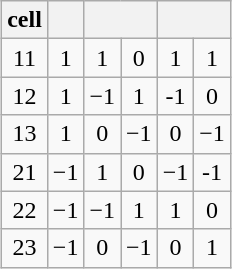<table class="wikitable defaultright col1center col2center col3center sortable" style="text-align: center; margin: auto; margin-top: 5px">
<tr>
<th>cell</th>
<th></th>
<th colspan=2></th>
<th colspan=2></th>
</tr>
<tr>
<td>11</td>
<td>1</td>
<td>1</td>
<td>0</td>
<td>1</td>
<td>1</td>
</tr>
<tr>
<td>12</td>
<td>1</td>
<td>−1</td>
<td>1</td>
<td>-1</td>
<td>0</td>
</tr>
<tr>
<td>13</td>
<td>1</td>
<td>0</td>
<td>−1</td>
<td>0</td>
<td>−1</td>
</tr>
<tr>
<td>21</td>
<td>−1</td>
<td>1</td>
<td>0</td>
<td>−1</td>
<td>-1</td>
</tr>
<tr>
<td>22</td>
<td>−1</td>
<td>−1</td>
<td>1</td>
<td>1</td>
<td>0</td>
</tr>
<tr>
<td>23</td>
<td>−1</td>
<td>0</td>
<td>−1</td>
<td>0</td>
<td>1</td>
</tr>
</table>
